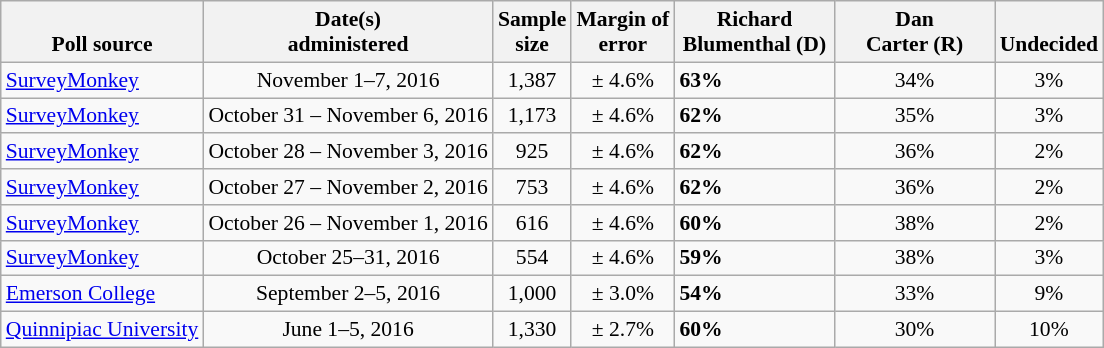<table class="wikitable" style="font-size:90%;">
<tr valign= bottom>
<th>Poll source</th>
<th>Date(s)<br>administered</th>
<th>Sample<br>size</th>
<th>Margin of<br>error</th>
<th style="width:100px;">Richard<br>Blumenthal (D)</th>
<th style="width:100px;">Dan<br>Carter (R)</th>
<th>Undecided</th>
</tr>
<tr>
<td><a href='#'>SurveyMonkey</a></td>
<td align=center>November 1–7, 2016</td>
<td align=center>1,387</td>
<td align=center>± 4.6%</td>
<td><strong>63%</strong></td>
<td align=center>34%</td>
<td align=center>3%</td>
</tr>
<tr>
<td><a href='#'>SurveyMonkey</a></td>
<td align=center>October 31 – November 6, 2016</td>
<td align=center>1,173</td>
<td align=center>± 4.6%</td>
<td><strong>62%</strong></td>
<td align=center>35%</td>
<td align=center>3%</td>
</tr>
<tr>
<td><a href='#'>SurveyMonkey</a></td>
<td align=center>October 28 – November 3, 2016</td>
<td align=center>925</td>
<td align=center>± 4.6%</td>
<td><strong>62%</strong></td>
<td align=center>36%</td>
<td align=center>2%</td>
</tr>
<tr>
<td><a href='#'>SurveyMonkey</a></td>
<td align=center>October 27 – November 2, 2016</td>
<td align=center>753</td>
<td align=center>± 4.6%</td>
<td><strong>62%</strong></td>
<td align=center>36%</td>
<td align=center>2%</td>
</tr>
<tr>
<td><a href='#'>SurveyMonkey</a></td>
<td align=center>October 26 – November 1, 2016</td>
<td align=center>616</td>
<td align=center>± 4.6%</td>
<td><strong>60%</strong></td>
<td align=center>38%</td>
<td align=center>2%</td>
</tr>
<tr>
<td><a href='#'>SurveyMonkey</a></td>
<td align=center>October 25–31, 2016</td>
<td align=center>554</td>
<td align=center>± 4.6%</td>
<td><strong>59%</strong></td>
<td align=center>38%</td>
<td align=center>3%</td>
</tr>
<tr>
<td><a href='#'>Emerson College</a></td>
<td align=center>September 2–5, 2016</td>
<td align=center>1,000</td>
<td align=center>± 3.0%</td>
<td><strong>54%</strong></td>
<td align=center>33%</td>
<td align=center>9%</td>
</tr>
<tr>
<td><a href='#'>Quinnipiac University</a></td>
<td align=center>June 1–5, 2016</td>
<td align=center>1,330</td>
<td align=center>± 2.7%</td>
<td><strong>60%</strong></td>
<td align=center>30%</td>
<td align=center>10%</td>
</tr>
</table>
